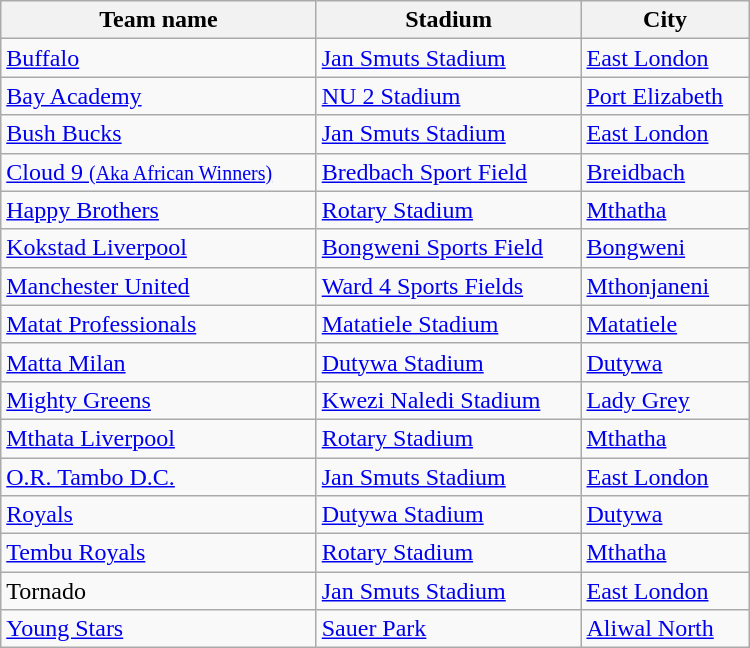<table class="wikitable sortable" style="width:500px;">
<tr>
<th>Team name</th>
<th>Stadium</th>
<th>City</th>
</tr>
<tr>
<td><a href='#'>Buffalo</a></td>
<td><a href='#'>Jan Smuts Stadium</a></td>
<td><a href='#'>East London</a></td>
</tr>
<tr>
<td><a href='#'>Bay Academy</a></td>
<td><a href='#'>NU 2 Stadium</a></td>
<td><a href='#'>Port Elizabeth</a></td>
</tr>
<tr>
<td><a href='#'>Bush Bucks</a></td>
<td><a href='#'>Jan Smuts Stadium</a></td>
<td><a href='#'>East London</a></td>
</tr>
<tr>
<td><a href='#'>Cloud 9 <small>(Aka African Winners)</small></a></td>
<td><a href='#'>Bredbach Sport Field</a></td>
<td><a href='#'>Breidbach</a></td>
</tr>
<tr>
<td><a href='#'>Happy Brothers</a></td>
<td><a href='#'>Rotary Stadium</a></td>
<td><a href='#'>Mthatha</a></td>
</tr>
<tr>
<td><a href='#'>Kokstad Liverpool</a></td>
<td><a href='#'>Bongweni Sports Field</a></td>
<td><a href='#'>Bongweni</a></td>
</tr>
<tr>
<td><a href='#'>Manchester United</a></td>
<td><a href='#'>Ward 4 Sports Fields</a></td>
<td><a href='#'>Mthonjaneni</a></td>
</tr>
<tr>
<td><a href='#'>Matat Professionals</a></td>
<td><a href='#'>Matatiele Stadium</a></td>
<td><a href='#'>Matatiele</a></td>
</tr>
<tr>
<td><a href='#'>Matta Milan</a></td>
<td><a href='#'>Dutywa Stadium</a></td>
<td><a href='#'>Dutywa</a></td>
</tr>
<tr>
<td><a href='#'>Mighty Greens</a></td>
<td><a href='#'>Kwezi Naledi Stadium</a></td>
<td><a href='#'>Lady Grey</a></td>
</tr>
<tr>
<td><a href='#'>Mthata Liverpool</a></td>
<td><a href='#'>Rotary Stadium</a></td>
<td><a href='#'>Mthatha</a></td>
</tr>
<tr>
<td><a href='#'>O.R. Tambo D.C.</a></td>
<td><a href='#'>Jan Smuts Stadium</a></td>
<td><a href='#'>East London</a></td>
</tr>
<tr>
<td><a href='#'>Royals</a></td>
<td><a href='#'>Dutywa Stadium</a></td>
<td><a href='#'>Dutywa</a></td>
</tr>
<tr>
<td><a href='#'>Tembu Royals</a></td>
<td><a href='#'>Rotary Stadium</a></td>
<td><a href='#'>Mthatha</a></td>
</tr>
<tr>
<td>Tornado</td>
<td><a href='#'>Jan Smuts Stadium</a></td>
<td><a href='#'>East London</a></td>
</tr>
<tr>
<td><a href='#'>Young Stars</a></td>
<td><a href='#'>Sauer Park</a></td>
<td><a href='#'>Aliwal North</a></td>
</tr>
</table>
